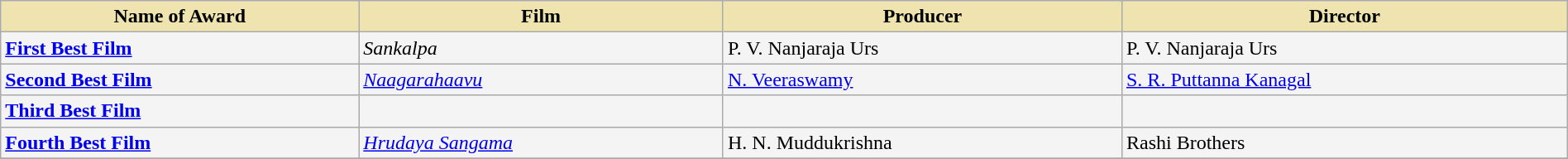<table class="wikitable" style="width:100%;">
<tr>
<th style="background-color:#EFE4B0;">Name of Award</th>
<th style="background-color:#EFE4B0;">Film</th>
<th style="background-color:#EFE4B0;">Producer</th>
<th style="background-color:#EFE4B0;">Director</th>
</tr>
<tr style="background-color:#F4F4F4">
<td><strong><a href='#'>First Best Film</a></strong></td>
<td><em>Sankalpa</em></td>
<td>P. V. Nanjaraja Urs</td>
<td>P. V. Nanjaraja Urs</td>
</tr>
<tr style="background-color:#F4F4F4">
<td><strong><a href='#'>Second Best Film</a></strong></td>
<td><em><a href='#'>Naagarahaavu</a></em></td>
<td><a href='#'>N. Veeraswamy</a></td>
<td><a href='#'>S. R. Puttanna Kanagal</a></td>
</tr>
<tr style="background-color:#F4F4F4">
<td><strong><a href='#'>Third Best Film</a></strong></td>
<td></td>
<td></td>
<td></td>
</tr>
<tr style="background-color:#F4F4F4">
<td><strong><a href='#'>Fourth Best Film</a></strong></td>
<td><em><a href='#'>Hrudaya Sangama</a></em></td>
<td>H. N. Muddukrishna</td>
<td>Rashi Brothers</td>
</tr>
<tr style="background-color:#F4F4F4">
</tr>
</table>
